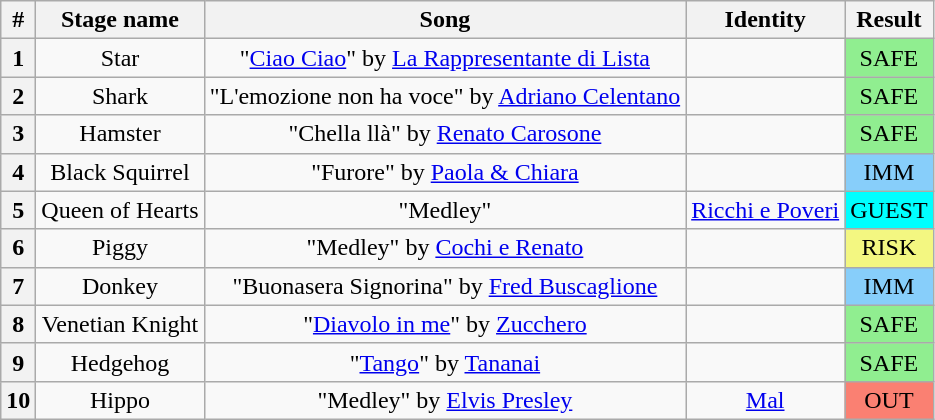<table class="wikitable plainrowheaders" style="text-align: center;">
<tr>
<th>#</th>
<th>Stage name</th>
<th>Song</th>
<th>Identity</th>
<th>Result</th>
</tr>
<tr>
<th>1</th>
<td>Star</td>
<td>"<a href='#'>Ciao Ciao</a>" by <a href='#'>La Rappresentante di Lista</a></td>
<td></td>
<td bgcolor=lightgreen>SAFE</td>
</tr>
<tr>
<th>2</th>
<td>Shark</td>
<td>"L'emozione non ha voce" by <a href='#'>Adriano Celentano</a></td>
<td></td>
<td bgcolor=lightgreen>SAFE</td>
</tr>
<tr>
<th>3</th>
<td>Hamster</td>
<td>"Chella llà" by <a href='#'>Renato Carosone</a></td>
<td></td>
<td bgcolor=lightgreen>SAFE</td>
</tr>
<tr>
<th>4</th>
<td>Black Squirrel</td>
<td>"Furore" by <a href='#'>Paola & Chiara</a></td>
<td></td>
<td bgcolor=lightskyblue>IMM</td>
</tr>
<tr>
<th>5</th>
<td>Queen of Hearts</td>
<td>"Medley"</td>
<td><a href='#'>Ricchi e Poveri</a></td>
<td bgcolor=#00ffff>GUEST</td>
</tr>
<tr>
<th>6</th>
<td>Piggy</td>
<td>"Medley" by <a href='#'>Cochi e Renato</a></td>
<td></td>
<td bgcolor="#F3F781">RISK</td>
</tr>
<tr>
<th>7</th>
<td>Donkey</td>
<td>"Buonasera Signorina" by <a href='#'>Fred Buscaglione</a></td>
<td></td>
<td bgcolor=lightskyblue>IMM</td>
</tr>
<tr>
<th>8</th>
<td>Venetian Knight</td>
<td>"<a href='#'>Diavolo in me</a>" by <a href='#'>Zucchero</a></td>
<td></td>
<td bgcolor=lightgreen>SAFE</td>
</tr>
<tr>
<th>9</th>
<td>Hedgehog</td>
<td>"<a href='#'>Tango</a>" by <a href='#'>Tananai</a></td>
<td></td>
<td bgcolor=lightgreen>SAFE</td>
</tr>
<tr>
<th>10</th>
<td>Hippo</td>
<td>"Medley" by <a href='#'>Elvis Presley</a></td>
<td><a href='#'>Mal</a></td>
<td bgcolor=salmon>OUT</td>
</tr>
</table>
